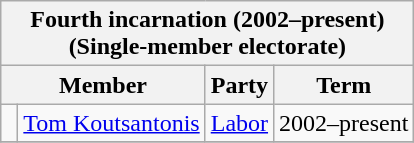<table class="wikitable">
<tr>
<th colspan=4>Fourth incarnation (2002–present)<br>(Single-member electorate)</th>
</tr>
<tr>
<th colspan="2">Member</th>
<th>Party</th>
<th>Term</th>
</tr>
<tr>
<td> </td>
<td><a href='#'>Tom Koutsantonis</a></td>
<td><a href='#'>Labor</a></td>
<td>2002–present</td>
</tr>
<tr>
</tr>
</table>
